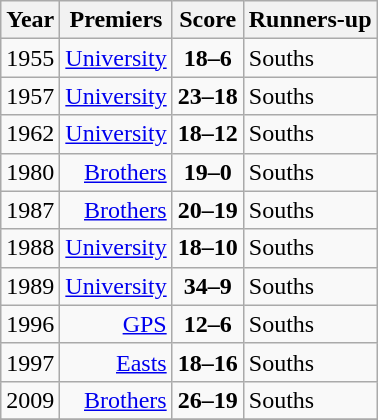<table class="wikitable">
<tr>
<th>Year</th>
<th>Premiers</th>
<th>Score</th>
<th>Runners-up</th>
</tr>
<tr>
<td>1955</td>
<td align=right><a href='#'>University</a> </td>
<td align=center><strong>18–6</strong></td>
<td> Souths</td>
</tr>
<tr>
<td>1957</td>
<td align=right><a href='#'>University</a> </td>
<td align=center><strong>23–18</strong></td>
<td> Souths</td>
</tr>
<tr>
<td>1962</td>
<td align=right><a href='#'>University</a> </td>
<td align=center><strong>18–12</strong></td>
<td> Souths</td>
</tr>
<tr>
<td>1980</td>
<td align=right><a href='#'>Brothers</a> </td>
<td align=center><strong>19–0</strong></td>
<td> Souths</td>
</tr>
<tr>
<td>1987</td>
<td align=right><a href='#'>Brothers</a> </td>
<td align=center><strong>20–19</strong></td>
<td> Souths</td>
</tr>
<tr>
<td>1988</td>
<td align=right><a href='#'>University</a> </td>
<td align=center><strong>18–10</strong></td>
<td> Souths</td>
</tr>
<tr>
<td>1989</td>
<td align=right><a href='#'>University</a> </td>
<td align=center><strong>34–9</strong></td>
<td> Souths</td>
</tr>
<tr>
<td>1996</td>
<td align=right><a href='#'>GPS</a> </td>
<td align=center><strong>12–6</strong></td>
<td> Souths</td>
</tr>
<tr>
<td>1997</td>
<td align=right><a href='#'>Easts</a> </td>
<td align=center><strong>18–16</strong></td>
<td> Souths</td>
</tr>
<tr>
<td>2009</td>
<td align=right><a href='#'>Brothers</a> </td>
<td align=center><strong>26–19</strong></td>
<td> Souths</td>
</tr>
<tr>
</tr>
</table>
